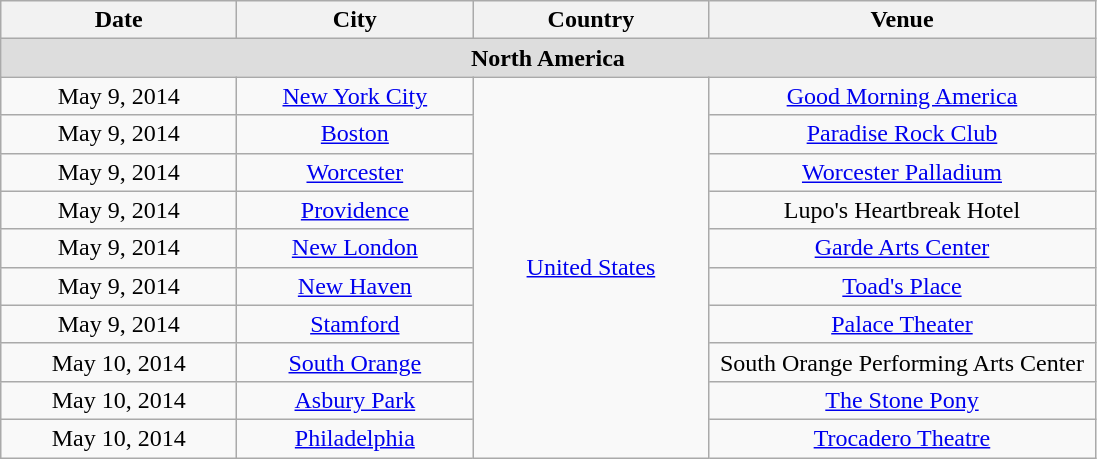<table class="wikitable" style="text-align:center;">
<tr>
<th width="150">Date</th>
<th width="150">City</th>
<th width="150">Country</th>
<th width="250">Venue</th>
</tr>
<tr bgcolor="#DDDDDD">
<td colspan="4"><strong>North America</strong></td>
</tr>
<tr>
<td>May 9, 2014</td>
<td><a href='#'>New York City</a></td>
<td rowspan="10"><a href='#'>United States</a></td>
<td><a href='#'>Good Morning America</a></td>
</tr>
<tr>
<td>May 9, 2014</td>
<td><a href='#'>Boston</a></td>
<td><a href='#'>Paradise Rock Club</a></td>
</tr>
<tr>
<td>May 9, 2014</td>
<td><a href='#'>Worcester</a></td>
<td><a href='#'>Worcester Palladium</a></td>
</tr>
<tr>
<td>May 9, 2014</td>
<td><a href='#'>Providence</a></td>
<td>Lupo's Heartbreak Hotel</td>
</tr>
<tr>
<td>May 9, 2014</td>
<td><a href='#'>New London</a></td>
<td><a href='#'>Garde Arts Center</a></td>
</tr>
<tr>
<td>May 9, 2014</td>
<td><a href='#'>New Haven</a></td>
<td><a href='#'>Toad's Place</a></td>
</tr>
<tr>
<td>May 9, 2014</td>
<td><a href='#'>Stamford</a></td>
<td><a href='#'>Palace Theater</a></td>
</tr>
<tr>
<td>May 10, 2014</td>
<td><a href='#'>South Orange</a></td>
<td>South Orange Performing Arts Center</td>
</tr>
<tr>
<td>May 10, 2014</td>
<td><a href='#'>Asbury Park</a></td>
<td><a href='#'>The Stone Pony</a></td>
</tr>
<tr>
<td>May 10, 2014</td>
<td><a href='#'>Philadelphia</a></td>
<td><a href='#'>Trocadero Theatre</a></td>
</tr>
</table>
